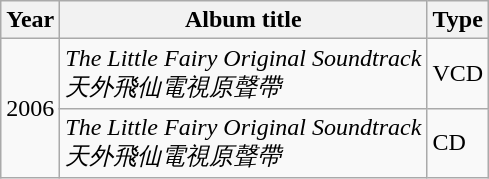<table class="wikitable sortable">
<tr>
<th>Year</th>
<th>Album title</th>
<th>Type</th>
</tr>
<tr>
<td rowspan="2">2006</td>
<td><em>The Little Fairy Original Soundtrack</em><br><em>天外飛仙電視原聲帶</em></td>
<td>VCD</td>
</tr>
<tr>
<td><em>The Little Fairy Original Soundtrack</em><br><em>天外飛仙電視原聲帶</em></td>
<td>CD</td>
</tr>
</table>
